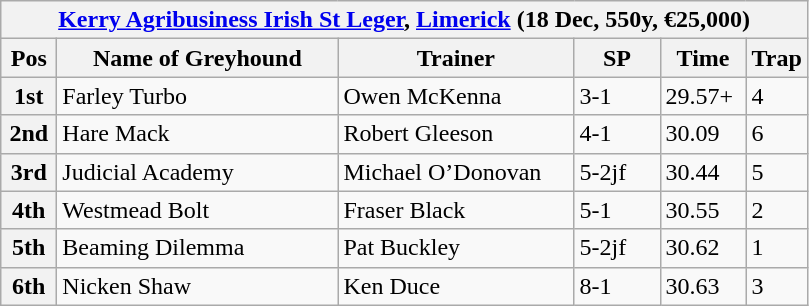<table class="wikitable">
<tr>
<th colspan="6"><a href='#'>Kerry Agribusiness Irish St Leger</a>, <a href='#'>Limerick</a> (18 Dec, 550y, €25,000)</th>
</tr>
<tr>
<th width=30>Pos</th>
<th width=180>Name of Greyhound</th>
<th width=150>Trainer</th>
<th width=50>SP</th>
<th width=50>Time</th>
<th width=30>Trap</th>
</tr>
<tr>
<th>1st</th>
<td>Farley Turbo</td>
<td>Owen McKenna</td>
<td>3-1</td>
<td>29.57+</td>
<td>4</td>
</tr>
<tr>
<th>2nd</th>
<td>Hare Mack</td>
<td>Robert Gleeson</td>
<td>4-1</td>
<td>30.09</td>
<td>6</td>
</tr>
<tr>
<th>3rd</th>
<td>Judicial Academy</td>
<td>Michael O’Donovan</td>
<td>5-2jf</td>
<td>30.44</td>
<td>5</td>
</tr>
<tr>
<th>4th</th>
<td>Westmead Bolt</td>
<td>Fraser Black</td>
<td>5-1</td>
<td>30.55</td>
<td>2</td>
</tr>
<tr>
<th>5th</th>
<td>Beaming Dilemma</td>
<td>Pat Buckley</td>
<td>5-2jf</td>
<td>30.62</td>
<td>1</td>
</tr>
<tr>
<th>6th</th>
<td>Nicken Shaw</td>
<td>Ken Duce</td>
<td>8-1</td>
<td>30.63</td>
<td>3</td>
</tr>
</table>
